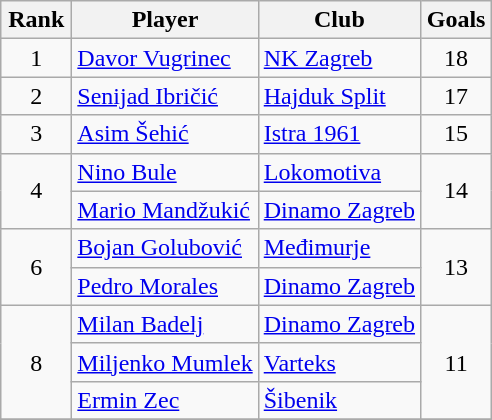<table class="wikitable">
<tr>
<th width="40px">Rank</th>
<th>Player</th>
<th>Club</th>
<th width="40px">Goals</th>
</tr>
<tr>
<td align=center>1</td>
<td> <a href='#'>Davor Vugrinec</a></td>
<td><a href='#'>NK Zagreb</a></td>
<td align=center>18</td>
</tr>
<tr>
<td align=center>2</td>
<td> <a href='#'>Senijad Ibričić</a></td>
<td><a href='#'>Hajduk Split</a></td>
<td align=center>17</td>
</tr>
<tr>
<td align=center>3</td>
<td> <a href='#'>Asim Šehić</a></td>
<td><a href='#'>Istra 1961</a></td>
<td align=center>15</td>
</tr>
<tr>
<td rowspan=2 align="center">4</td>
<td> <a href='#'>Nino Bule</a></td>
<td><a href='#'>Lokomotiva</a></td>
<td rowspan=2 align="center">14</td>
</tr>
<tr>
<td> <a href='#'>Mario Mandžukić</a></td>
<td><a href='#'>Dinamo Zagreb</a></td>
</tr>
<tr>
<td rowspan=2 align="center">6</td>
<td> <a href='#'>Bojan Golubović</a></td>
<td><a href='#'>Međimurje</a></td>
<td rowspan=2 align="center">13</td>
</tr>
<tr>
<td> <a href='#'>Pedro Morales</a></td>
<td><a href='#'>Dinamo Zagreb</a></td>
</tr>
<tr>
<td rowspan=3 align="center">8</td>
<td> <a href='#'>Milan Badelj</a></td>
<td><a href='#'>Dinamo Zagreb</a></td>
<td rowspan=3 align="center">11</td>
</tr>
<tr>
<td> <a href='#'>Miljenko Mumlek</a></td>
<td><a href='#'>Varteks</a></td>
</tr>
<tr>
<td> <a href='#'>Ermin Zec</a></td>
<td><a href='#'>Šibenik</a></td>
</tr>
<tr>
</tr>
</table>
